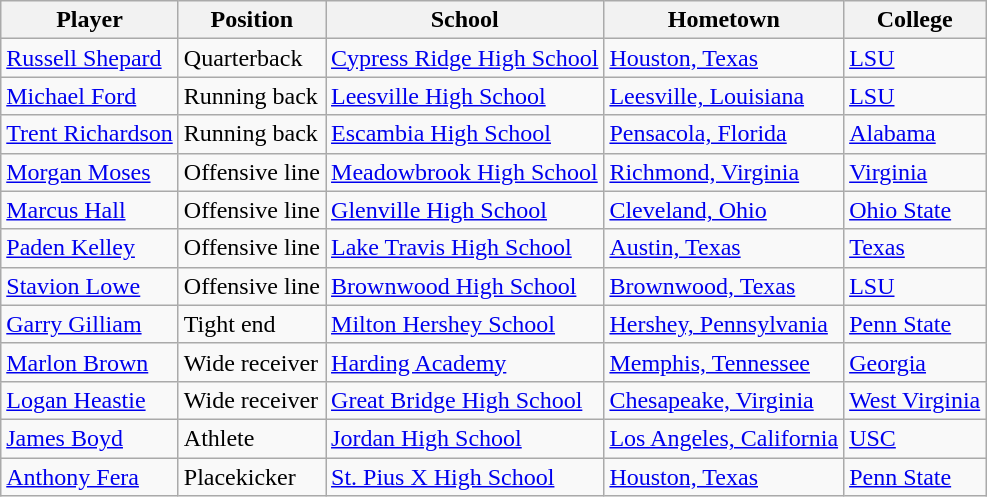<table class="wikitable">
<tr>
<th>Player</th>
<th>Position</th>
<th>School</th>
<th>Hometown</th>
<th>College</th>
</tr>
<tr>
<td><a href='#'>Russell Shepard</a></td>
<td>Quarterback</td>
<td><a href='#'>Cypress Ridge High School</a></td>
<td><a href='#'>Houston, Texas</a></td>
<td><a href='#'>LSU</a></td>
</tr>
<tr>
<td><a href='#'>Michael Ford</a></td>
<td>Running back</td>
<td><a href='#'>Leesville High School</a></td>
<td><a href='#'>Leesville, Louisiana</a></td>
<td><a href='#'>LSU</a></td>
</tr>
<tr>
<td><a href='#'>Trent Richardson</a></td>
<td>Running back</td>
<td><a href='#'>Escambia High School</a></td>
<td><a href='#'>Pensacola, Florida</a></td>
<td><a href='#'>Alabama</a></td>
</tr>
<tr>
<td><a href='#'>Morgan Moses</a></td>
<td>Offensive line</td>
<td><a href='#'>Meadowbrook High School</a></td>
<td><a href='#'>Richmond, Virginia</a></td>
<td><a href='#'>Virginia</a></td>
</tr>
<tr>
<td><a href='#'>Marcus Hall</a></td>
<td>Offensive line</td>
<td><a href='#'>Glenville High School</a></td>
<td><a href='#'>Cleveland, Ohio</a></td>
<td><a href='#'>Ohio State</a></td>
</tr>
<tr>
<td><a href='#'>Paden Kelley</a></td>
<td>Offensive line</td>
<td><a href='#'>Lake Travis High School</a></td>
<td><a href='#'>Austin, Texas</a></td>
<td><a href='#'>Texas</a></td>
</tr>
<tr>
<td><a href='#'>Stavion Lowe</a></td>
<td>Offensive line</td>
<td><a href='#'>Brownwood High School</a></td>
<td><a href='#'>Brownwood, Texas</a></td>
<td><a href='#'>LSU</a></td>
</tr>
<tr>
<td><a href='#'>Garry Gilliam</a></td>
<td>Tight end</td>
<td><a href='#'>Milton Hershey School</a></td>
<td><a href='#'>Hershey, Pennsylvania</a></td>
<td><a href='#'>Penn State</a></td>
</tr>
<tr>
<td><a href='#'>Marlon Brown</a></td>
<td>Wide receiver</td>
<td><a href='#'>Harding Academy</a></td>
<td><a href='#'>Memphis, Tennessee</a></td>
<td><a href='#'>Georgia</a></td>
</tr>
<tr>
<td><a href='#'>Logan Heastie</a></td>
<td>Wide receiver</td>
<td><a href='#'>Great Bridge High School</a></td>
<td><a href='#'>Chesapeake, Virginia</a></td>
<td><a href='#'>West Virginia</a></td>
</tr>
<tr>
<td><a href='#'>James Boyd</a></td>
<td>Athlete</td>
<td><a href='#'>Jordan High School</a></td>
<td><a href='#'>Los Angeles, California</a></td>
<td><a href='#'>USC</a></td>
</tr>
<tr>
<td><a href='#'>Anthony Fera</a></td>
<td>Placekicker</td>
<td><a href='#'>St. Pius X High School</a></td>
<td><a href='#'>Houston, Texas</a></td>
<td><a href='#'>Penn State</a></td>
</tr>
</table>
